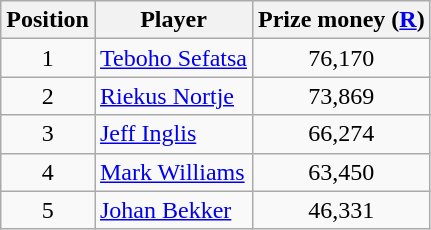<table class=wikitable>
<tr>
<th>Position</th>
<th>Player</th>
<th>Prize money (<a href='#'>R</a>)</th>
</tr>
<tr>
<td align=center>1</td>
<td> <a href='#'>Teboho Sefatsa</a></td>
<td align=center>76,170</td>
</tr>
<tr>
<td align=center>2</td>
<td> <a href='#'>Riekus Nortje</a></td>
<td align=center>73,869</td>
</tr>
<tr>
<td align=center>3</td>
<td> <a href='#'>Jeff Inglis</a></td>
<td align=center>66,274</td>
</tr>
<tr>
<td align=center>4</td>
<td> <a href='#'>Mark Williams</a></td>
<td align=center>63,450</td>
</tr>
<tr>
<td align=center>5</td>
<td> <a href='#'>Johan Bekker</a></td>
<td align=center>46,331</td>
</tr>
</table>
